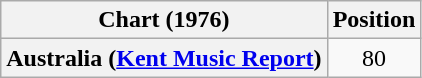<table class="wikitable sortable plainrowheaders" style="text-align:center">
<tr>
<th>Chart (1976)</th>
<th>Position</th>
</tr>
<tr>
<th scope="row">Australia (<a href='#'>Kent Music Report</a>)</th>
<td>80</td>
</tr>
</table>
